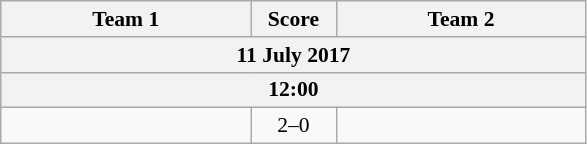<table class="wikitable" style="text-align: center; font-size:90% ">
<tr>
<th align="right" width="160">Team 1</th>
<th width="50">Score</th>
<th align="left" width="160">Team 2</th>
</tr>
<tr>
<th colspan=3>11 July 2017</th>
</tr>
<tr>
<th colspan=3>12:00</th>
</tr>
<tr>
<td align=right></td>
<td align=center>2–0</td>
<td align=left></td>
</tr>
</table>
